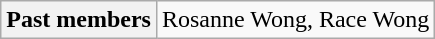<table class="wikitable">
<tr>
<th>Past members</th>
<td>Rosanne Wong, Race Wong</td>
</tr>
</table>
